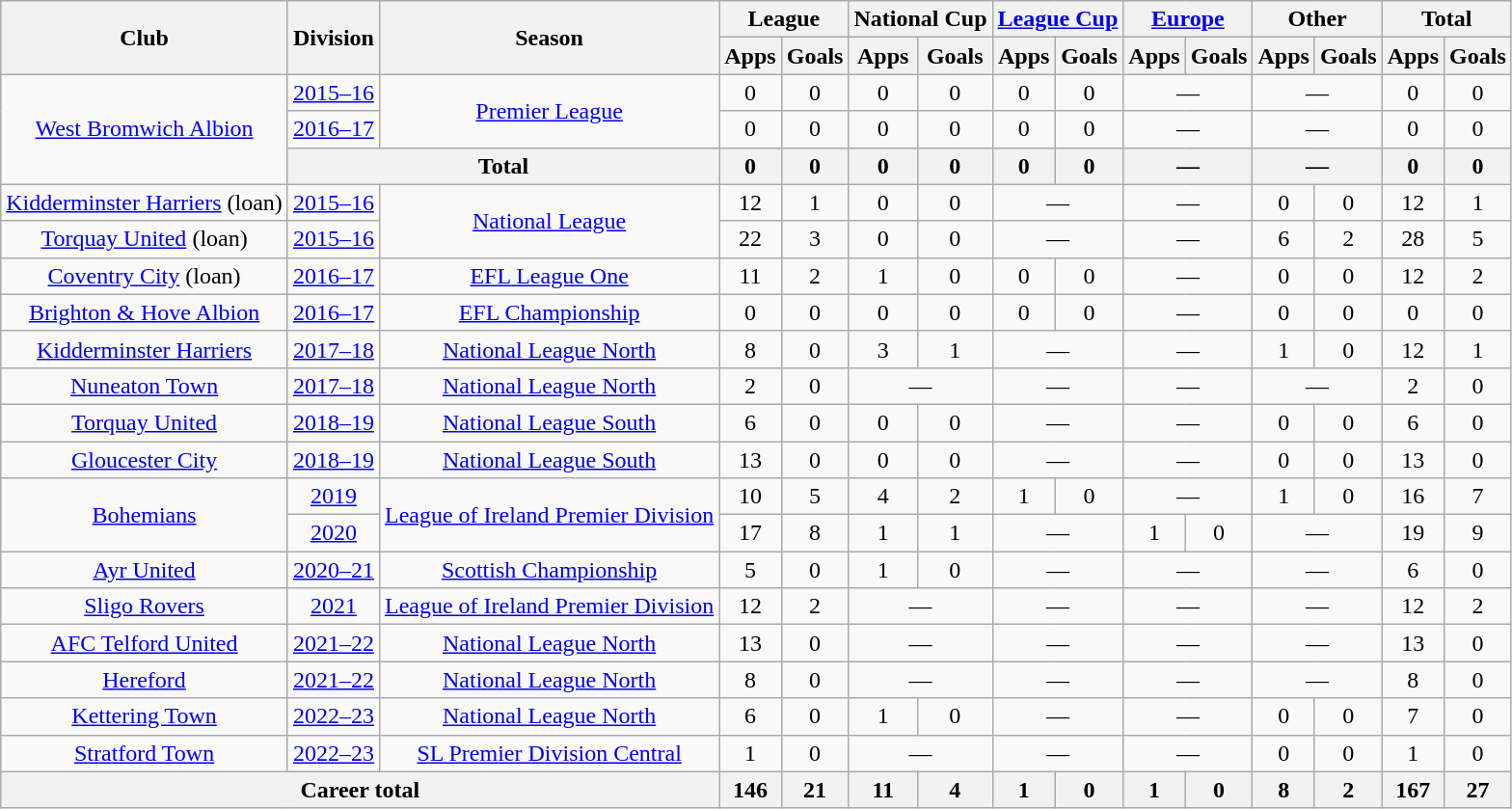<table class=wikitable style="text-align: center">
<tr>
<th rowspan="2">Club</th>
<th rowspan="2">Division</th>
<th rowspan="2">Season</th>
<th colspan="2">League</th>
<th colspan="2">National Cup</th>
<th colspan="2"><a href='#'>League Cup</a></th>
<th colspan="2"><a href='#'>Europe</a></th>
<th colspan="2">Other</th>
<th colspan="2">Total</th>
</tr>
<tr>
<th>Apps</th>
<th>Goals</th>
<th>Apps</th>
<th>Goals</th>
<th>Apps</th>
<th>Goals</th>
<th>Apps</th>
<th>Goals</th>
<th>Apps</th>
<th>Goals</th>
<th>Apps</th>
<th>Goals</th>
</tr>
<tr>
<td rowspan="3"><a href='#'>West Bromwich Albion</a></td>
<td><a href='#'>2015–16</a></td>
<td rowspan=2><a href='#'>Premier League</a></td>
<td>0</td>
<td>0</td>
<td>0</td>
<td>0</td>
<td>0</td>
<td>0</td>
<td colspan="2">—</td>
<td colspan="2">—</td>
<td>0</td>
<td>0</td>
</tr>
<tr>
<td><a href='#'>2016–17</a></td>
<td>0</td>
<td>0</td>
<td>0</td>
<td>0</td>
<td>0</td>
<td>0</td>
<td colspan="2">—</td>
<td colspan="2">—</td>
<td>0</td>
<td>0</td>
</tr>
<tr>
<th colspan="2">Total</th>
<th>0</th>
<th>0</th>
<th>0</th>
<th>0</th>
<th>0</th>
<th>0</th>
<th colspan="2">—</th>
<th colspan="2">—</th>
<th>0</th>
<th>0</th>
</tr>
<tr>
<td><a href='#'>Kidderminster Harriers</a> (loan)</td>
<td><a href='#'>2015–16</a></td>
<td rowspan="2"><a href='#'>National League</a></td>
<td>12</td>
<td>1</td>
<td>0</td>
<td>0</td>
<td colspan="2">—</td>
<td colspan="2">—</td>
<td>0</td>
<td>0</td>
<td>12</td>
<td>1</td>
</tr>
<tr>
<td><a href='#'>Torquay United</a> (loan)</td>
<td><a href='#'>2015–16</a></td>
<td>22</td>
<td>3</td>
<td>0</td>
<td>0</td>
<td colspan="2">—</td>
<td colspan="2">—</td>
<td>6</td>
<td>2</td>
<td>28</td>
<td>5</td>
</tr>
<tr>
<td><a href='#'>Coventry City</a> (loan)</td>
<td><a href='#'>2016–17</a></td>
<td><a href='#'>EFL League One</a></td>
<td>11</td>
<td>2</td>
<td>1</td>
<td>0</td>
<td>0</td>
<td>0</td>
<td colspan="2">—</td>
<td>0</td>
<td>0</td>
<td>12</td>
<td>2</td>
</tr>
<tr>
<td><a href='#'>Brighton & Hove Albion</a></td>
<td><a href='#'>2016–17</a></td>
<td><a href='#'>EFL Championship</a></td>
<td>0</td>
<td>0</td>
<td>0</td>
<td>0</td>
<td>0</td>
<td>0</td>
<td colspan="2">—</td>
<td>0</td>
<td>0</td>
<td>0</td>
<td>0</td>
</tr>
<tr>
<td><a href='#'>Kidderminster Harriers</a></td>
<td><a href='#'>2017–18</a></td>
<td><a href='#'>National League North</a></td>
<td>8</td>
<td>0</td>
<td>3</td>
<td>1</td>
<td colspan="2">—</td>
<td colspan="2">—</td>
<td>1</td>
<td>0</td>
<td>12</td>
<td>1</td>
</tr>
<tr>
<td><a href='#'>Nuneaton Town</a></td>
<td><a href='#'>2017–18</a></td>
<td><a href='#'>National League North</a></td>
<td>2</td>
<td>0</td>
<td colspan="2">—</td>
<td colspan="2">—</td>
<td colspan="2">—</td>
<td colspan="2">—</td>
<td>2</td>
<td>0</td>
</tr>
<tr>
<td><a href='#'>Torquay United</a></td>
<td><a href='#'>2018–19</a></td>
<td><a href='#'>National League South</a></td>
<td>6</td>
<td>0</td>
<td>0</td>
<td>0</td>
<td colspan="2">—</td>
<td colspan="2">—</td>
<td>0</td>
<td>0</td>
<td>6</td>
<td>0</td>
</tr>
<tr>
<td><a href='#'>Gloucester City</a></td>
<td><a href='#'>2018–19</a></td>
<td><a href='#'>National League South</a></td>
<td>13</td>
<td>0</td>
<td>0</td>
<td>0</td>
<td colspan="2">—</td>
<td colspan="2">—</td>
<td>0</td>
<td>0</td>
<td>13</td>
<td>0</td>
</tr>
<tr>
<td rowspan=2><a href='#'>Bohemians</a></td>
<td><a href='#'>2019</a></td>
<td rowspan=2><a href='#'>League of Ireland Premier Division</a></td>
<td>10</td>
<td>5</td>
<td>4</td>
<td>2</td>
<td>1</td>
<td>0</td>
<td colspan="2">—</td>
<td>1</td>
<td>0</td>
<td>16</td>
<td>7</td>
</tr>
<tr>
<td><a href='#'>2020</a></td>
<td>17</td>
<td>8</td>
<td>1</td>
<td>1</td>
<td colspan="2">—</td>
<td>1</td>
<td>0</td>
<td colspan="2">—</td>
<td>19</td>
<td>9</td>
</tr>
<tr>
<td><a href='#'>Ayr United</a></td>
<td><a href='#'>2020–21</a></td>
<td><a href='#'>Scottish Championship</a></td>
<td>5</td>
<td>0</td>
<td>1</td>
<td>0</td>
<td colspan="2">—</td>
<td colspan="2">—</td>
<td colspan="2">—</td>
<td>6</td>
<td>0</td>
</tr>
<tr>
<td><a href='#'>Sligo Rovers</a></td>
<td><a href='#'>2021</a></td>
<td><a href='#'>League of Ireland Premier Division</a></td>
<td>12</td>
<td>2</td>
<td colspan="2">—</td>
<td colspan="2">—</td>
<td colspan="2">—</td>
<td colspan="2">—</td>
<td>12</td>
<td>2</td>
</tr>
<tr>
<td><a href='#'>AFC Telford United</a></td>
<td><a href='#'>2021–22</a></td>
<td><a href='#'>National League North</a></td>
<td>13</td>
<td>0</td>
<td colspan="2">—</td>
<td colspan="2">—</td>
<td colspan="2">—</td>
<td colspan="2">—</td>
<td>13</td>
<td>0</td>
</tr>
<tr>
<td><a href='#'>Hereford</a></td>
<td><a href='#'>2021–22</a></td>
<td><a href='#'>National League North</a></td>
<td>8</td>
<td>0</td>
<td colspan="2">—</td>
<td colspan="2">—</td>
<td colspan="2">—</td>
<td colspan="2">—</td>
<td>8</td>
<td>0</td>
</tr>
<tr>
<td><a href='#'>Kettering Town</a></td>
<td><a href='#'>2022–23</a></td>
<td><a href='#'>National League North</a></td>
<td>6</td>
<td>0</td>
<td>1</td>
<td>0</td>
<td colspan="2">—</td>
<td colspan="2">—</td>
<td>0</td>
<td>0</td>
<td>7</td>
<td>0</td>
</tr>
<tr>
<td><a href='#'>Stratford Town</a></td>
<td><a href='#'>2022–23</a></td>
<td><a href='#'>SL Premier Division Central</a></td>
<td>1</td>
<td>0</td>
<td colspan="2">—</td>
<td colspan="2">—</td>
<td colspan="2">—</td>
<td>0</td>
<td>0</td>
<td>1</td>
<td>0</td>
</tr>
<tr>
<th colspan=3>Career total</th>
<th>146</th>
<th>21</th>
<th>11</th>
<th>4</th>
<th>1</th>
<th>0</th>
<th>1</th>
<th>0</th>
<th>8</th>
<th>2</th>
<th>167</th>
<th>27</th>
</tr>
</table>
